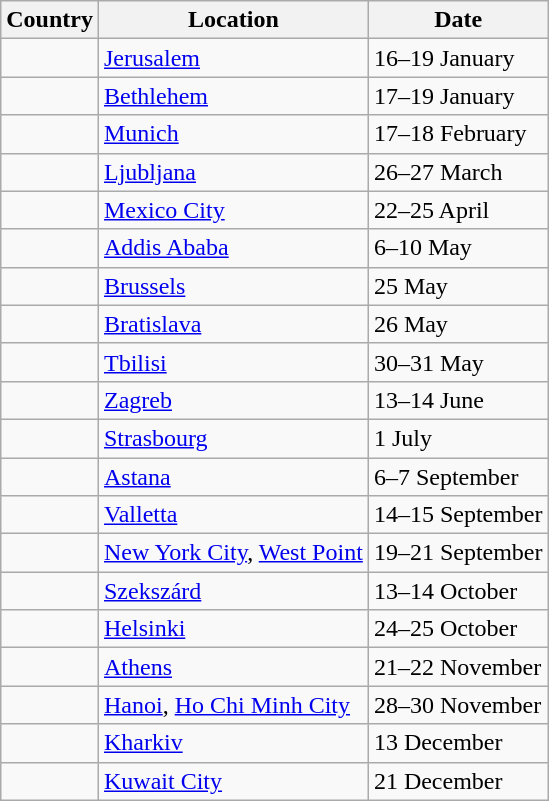<table class="wikitable sortable">
<tr>
<th>Country</th>
<th>Location</th>
<th>Date</th>
</tr>
<tr>
<td></td>
<td><a href='#'>Jerusalem</a></td>
<td>16–19 January</td>
</tr>
<tr>
<td></td>
<td><a href='#'>Bethlehem</a></td>
<td>17–19 January</td>
</tr>
<tr>
<td></td>
<td><a href='#'>Munich</a></td>
<td>17–18 February</td>
</tr>
<tr>
<td></td>
<td><a href='#'>Ljubljana</a></td>
<td>26–27 March</td>
</tr>
<tr>
<td></td>
<td><a href='#'>Mexico City</a></td>
<td>22–25 April</td>
</tr>
<tr>
<td></td>
<td><a href='#'>Addis Ababa</a></td>
<td>6–10 May</td>
</tr>
<tr>
<td></td>
<td><a href='#'>Brussels</a></td>
<td>25 May</td>
</tr>
<tr>
<td></td>
<td><a href='#'>Bratislava</a></td>
<td>26 May</td>
</tr>
<tr>
<td></td>
<td><a href='#'>Tbilisi</a></td>
<td>30–31 May</td>
</tr>
<tr>
<td></td>
<td><a href='#'>Zagreb</a></td>
<td>13–14 June</td>
</tr>
<tr>
<td></td>
<td><a href='#'>Strasbourg</a></td>
<td>1 July</td>
</tr>
<tr>
<td></td>
<td><a href='#'>Astana</a></td>
<td>6–7 September</td>
</tr>
<tr>
<td></td>
<td><a href='#'>Valletta</a></td>
<td>14–15 September</td>
</tr>
<tr>
<td></td>
<td><a href='#'>New York City</a>, <a href='#'>West Point</a></td>
<td>19–21 September</td>
</tr>
<tr>
<td></td>
<td><a href='#'>Szekszárd</a></td>
<td>13–14 October</td>
</tr>
<tr>
<td></td>
<td><a href='#'>Helsinki</a></td>
<td>24–25 October</td>
</tr>
<tr>
<td></td>
<td><a href='#'>Athens</a></td>
<td>21–22 November</td>
</tr>
<tr>
<td></td>
<td><a href='#'>Hanoi</a>, <a href='#'>Ho Chi Minh City</a></td>
<td>28–30 November</td>
</tr>
<tr>
<td></td>
<td><a href='#'>Kharkiv</a></td>
<td>13 December</td>
</tr>
<tr>
<td></td>
<td><a href='#'>Kuwait City</a></td>
<td>21 December</td>
</tr>
</table>
